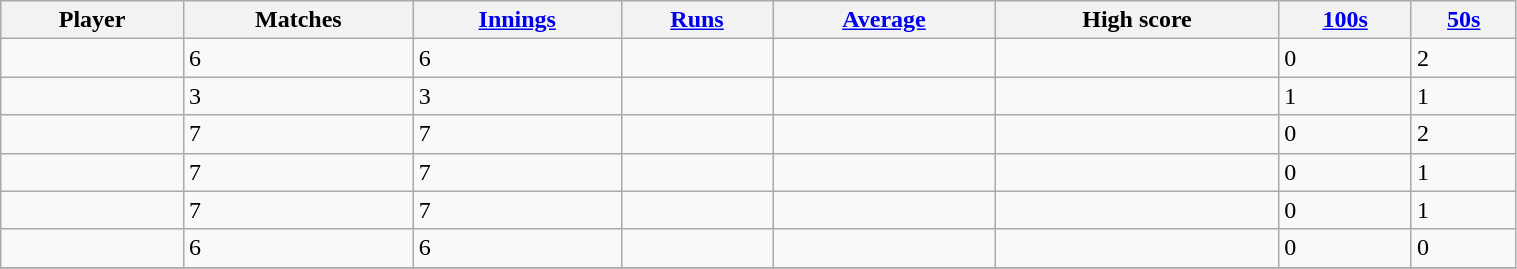<table class="wikitable sortable" style="width:80%;">
<tr>
<th>Player</th>
<th>Matches</th>
<th><a href='#'>Innings</a></th>
<th><a href='#'>Runs</a></th>
<th><a href='#'>Average</a></th>
<th>High score</th>
<th><a href='#'>100s</a></th>
<th><a href='#'>50s</a></th>
</tr>
<tr>
<td></td>
<td>6</td>
<td>6</td>
<td></td>
<td></td>
<td></td>
<td>0</td>
<td>2</td>
</tr>
<tr>
<td></td>
<td>3</td>
<td>3</td>
<td></td>
<td></td>
<td></td>
<td>1</td>
<td>1</td>
</tr>
<tr>
<td></td>
<td>7</td>
<td>7</td>
<td></td>
<td></td>
<td></td>
<td>0</td>
<td>2</td>
</tr>
<tr>
<td></td>
<td>7</td>
<td>7</td>
<td></td>
<td></td>
<td></td>
<td>0</td>
<td>1</td>
</tr>
<tr>
<td></td>
<td>7</td>
<td>7</td>
<td></td>
<td></td>
<td></td>
<td>0</td>
<td>1</td>
</tr>
<tr>
<td></td>
<td>6</td>
<td>6</td>
<td></td>
<td></td>
<td></td>
<td>0</td>
<td>0</td>
</tr>
<tr>
</tr>
</table>
